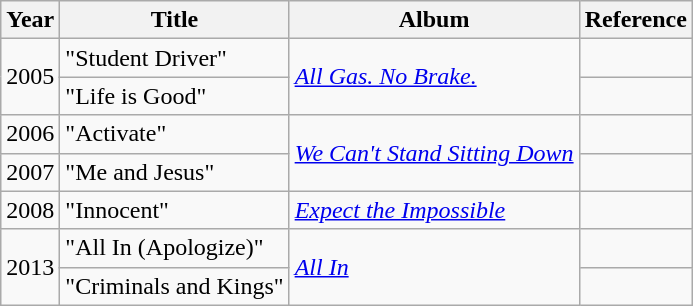<table class="wikitable">
<tr>
<th>Year</th>
<th>Title</th>
<th>Album</th>
<th>Reference</th>
</tr>
<tr>
<td rowspan=2>2005</td>
<td>"Student Driver"</td>
<td rowspan=2><em><a href='#'>All Gas. No Brake.</a></em></td>
<td></td>
</tr>
<tr>
<td>"Life is Good"</td>
<td></td>
</tr>
<tr>
<td>2006</td>
<td>"Activate"</td>
<td rowspan=2><em><a href='#'>We Can't Stand Sitting Down</a></em></td>
<td></td>
</tr>
<tr>
<td>2007</td>
<td>"Me and Jesus"</td>
<td></td>
</tr>
<tr>
<td>2008</td>
<td>"Innocent"</td>
<td><em><a href='#'>Expect the Impossible</a></em></td>
<td></td>
</tr>
<tr>
<td rowspan=2>2013</td>
<td>"All In (Apologize)"</td>
<td rowspan=2><em><a href='#'>All In</a></em></td>
<td></td>
</tr>
<tr>
<td>"Criminals and Kings"</td>
<td></td>
</tr>
</table>
